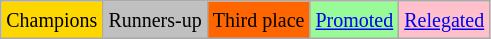<table class="wikitable">
<tr>
<td style="background:gold"><small>Champions</small></td>
<td style="background:silver"><small>Runners-up</small></td>
<td style="background:#ff6600"><small>Third place</small></td>
<td style="background:palegreen"><small><a href='#'>Promoted</a></small></td>
<td style="background:pink"><small><a href='#'>Relegated</a></small></td>
</tr>
</table>
